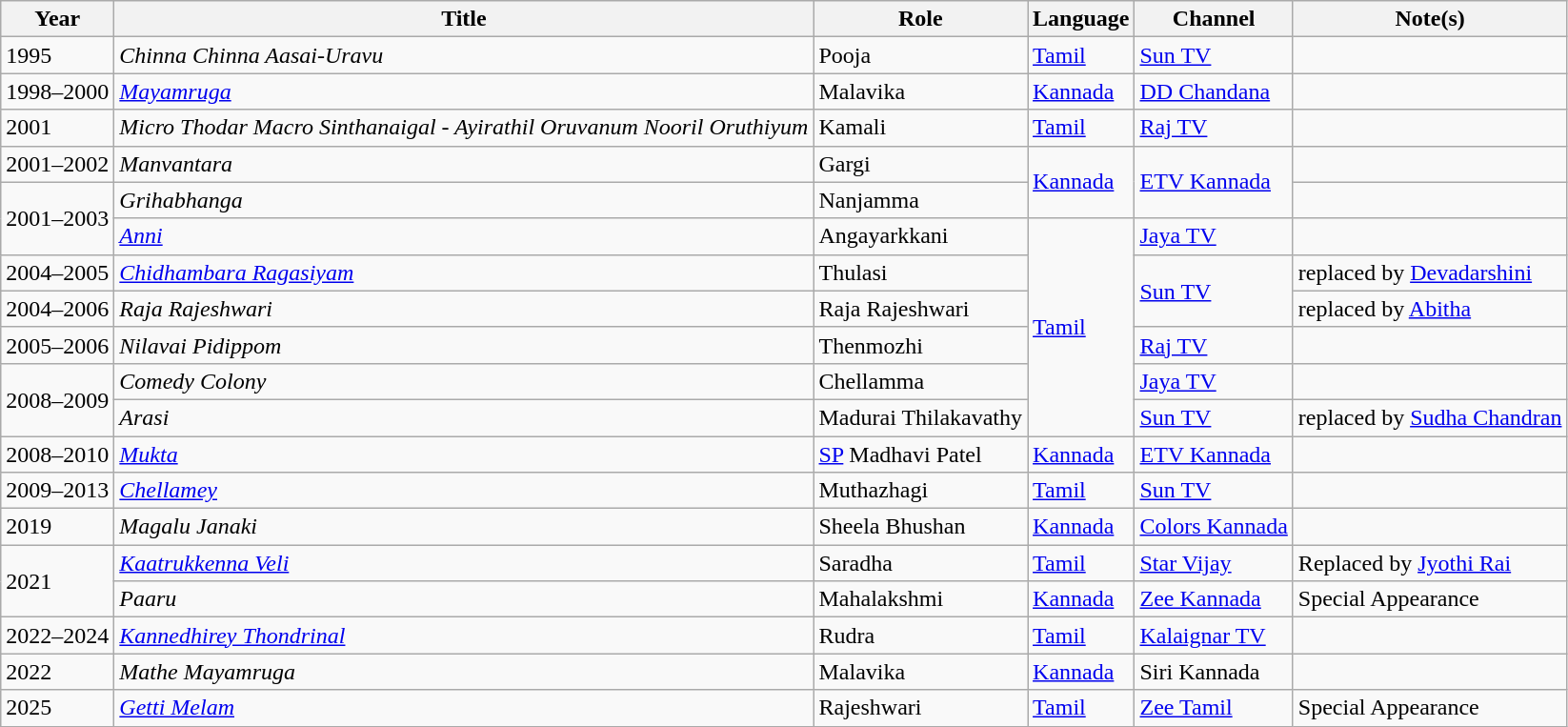<table class="wikitable">
<tr>
<th>Year</th>
<th>Title</th>
<th>Role</th>
<th>Language</th>
<th>Channel</th>
<th>Note(s)</th>
</tr>
<tr>
<td>1995</td>
<td><em>Chinna Chinna Aasai-Uravu</em></td>
<td>Pooja</td>
<td><a href='#'>Tamil</a></td>
<td><a href='#'>Sun TV</a></td>
<td></td>
</tr>
<tr>
<td>1998–2000</td>
<td><em><a href='#'>Mayamruga</a></em></td>
<td>Malavika</td>
<td><a href='#'>Kannada</a></td>
<td><a href='#'>DD Chandana</a></td>
<td></td>
</tr>
<tr>
<td>2001</td>
<td><em>Micro Thodar Macro Sinthanaigal - Ayirathil Oruvanum Nooril Oruthiyum</em></td>
<td>Kamali</td>
<td><a href='#'>Tamil</a></td>
<td><a href='#'>Raj TV</a></td>
<td></td>
</tr>
<tr>
<td>2001–2002</td>
<td><em>Manvantara</em></td>
<td>Gargi</td>
<td rowspan="2"><a href='#'>Kannada</a></td>
<td rowspan="2"><a href='#'>ETV Kannada</a></td>
<td></td>
</tr>
<tr>
<td rowspan="2">2001–2003</td>
<td><em>Grihabhanga</em></td>
<td>Nanjamma</td>
</tr>
<tr>
<td><em><a href='#'>Anni</a></em></td>
<td>Angayarkkani</td>
<td rowspan="6"><a href='#'>Tamil</a></td>
<td><a href='#'>Jaya TV</a></td>
<td></td>
</tr>
<tr>
<td>2004–2005</td>
<td><em><a href='#'>Chidhambara Ragasiyam</a></em></td>
<td>Thulasi</td>
<td rowspan="2"><a href='#'>Sun TV</a></td>
<td>replaced by <a href='#'>Devadarshini</a></td>
</tr>
<tr>
<td>2004–2006</td>
<td><em>Raja Rajeshwari</em></td>
<td>Raja Rajeshwari</td>
<td>replaced by <a href='#'>Abitha</a></td>
</tr>
<tr>
<td>2005–2006</td>
<td><em>Nilavai Pidippom</em></td>
<td>Thenmozhi</td>
<td><a href='#'>Raj TV</a></td>
<td></td>
</tr>
<tr>
<td rowspan="2">2008–2009</td>
<td><em>Comedy Colony</em></td>
<td>Chellamma</td>
<td><a href='#'>Jaya TV</a></td>
<td></td>
</tr>
<tr>
<td><em>Arasi</em></td>
<td>Madurai Thilakavathy</td>
<td><a href='#'>Sun TV</a></td>
<td>replaced by <a href='#'>Sudha Chandran</a></td>
</tr>
<tr>
<td>2008–2010</td>
<td><em><a href='#'>Mukta</a></em></td>
<td><a href='#'>SP</a> Madhavi Patel</td>
<td><a href='#'>Kannada</a></td>
<td><a href='#'>ETV Kannada</a></td>
<td></td>
</tr>
<tr>
<td>2009–2013</td>
<td><em><a href='#'>Chellamey</a></em></td>
<td>Muthazhagi</td>
<td><a href='#'>Tamil</a></td>
<td><a href='#'>Sun TV</a></td>
<td></td>
</tr>
<tr>
<td>2019</td>
<td><em>Magalu Janaki</em></td>
<td>Sheela Bhushan</td>
<td><a href='#'>Kannada</a></td>
<td><a href='#'>Colors Kannada</a></td>
<td></td>
</tr>
<tr>
<td rowspan="2">2021</td>
<td><a href='#'><em>Kaatrukkenna Veli</em></a></td>
<td>Saradha</td>
<td><a href='#'>Tamil</a></td>
<td><a href='#'>Star Vijay</a></td>
<td>Replaced by <a href='#'>Jyothi Rai</a></td>
</tr>
<tr>
<td><em>Paaru</em></td>
<td>Mahalakshmi</td>
<td><a href='#'>Kannada</a></td>
<td><a href='#'>Zee Kannada</a></td>
<td>Special Appearance</td>
</tr>
<tr>
<td>2022–2024</td>
<td><em><a href='#'>Kannedhirey Thondrinal</a></em></td>
<td>Rudra</td>
<td><a href='#'>Tamil</a></td>
<td><a href='#'>Kalaignar TV</a></td>
<td></td>
</tr>
<tr>
<td>2022</td>
<td><em>Mathe Mayamruga</em></td>
<td>Malavika</td>
<td><a href='#'>Kannada</a></td>
<td>Siri Kannada</td>
<td></td>
</tr>
<tr>
<td>2025</td>
<td><em><a href='#'>Getti Melam</a></em></td>
<td>Rajeshwari</td>
<td><a href='#'>Tamil</a></td>
<td><a href='#'>Zee Tamil</a></td>
<td>Special Appearance</td>
</tr>
</table>
